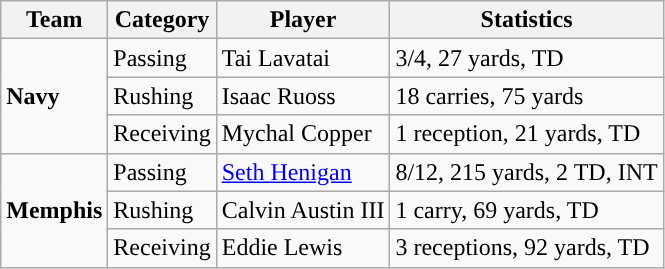<table class="wikitable" style="float: left;">
<tr>
<th>Team</th>
<th>Category</th>
<th>Player</th>
<th>Statistics</th>
</tr>
<tr>
<td rowspan=3><strong>Navy</strong></td>
<td>Passing</td>
<td>Tai Lavatai</td>
<td>3/4, 27 yards, TD</td>
</tr>
<tr>
<td>Rushing</td>
<td>Isaac Ruoss</td>
<td>18 carries, 75 yards</td>
</tr>
<tr>
<td>Receiving</td>
<td>Mychal Copper</td>
<td>1 reception, 21 yards, TD</td>
</tr>
<tr>
<td rowspan=3><strong>Memphis</strong></td>
<td>Passing</td>
<td><a href='#'>Seth Henigan</a></td>
<td>8/12, 215 yards, 2 TD, INT</td>
</tr>
<tr>
<td>Rushing</td>
<td>Calvin Austin III</td>
<td>1 carry, 69 yards, TD</td>
</tr>
<tr>
<td>Receiving</td>
<td>Eddie Lewis</td>
<td>3 receptions, 92 yards, TD</td>
</tr>
</table>
